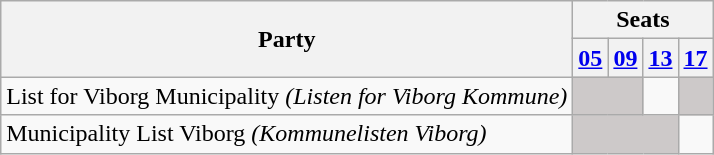<table class="wikitable">
<tr>
<th rowspan="2">Party</th>
<th colspan="11">Seats</th>
</tr>
<tr>
<th><a href='#'>05</a></th>
<th><a href='#'>09</a></th>
<th><a href='#'>13</a></th>
<th><a href='#'>17</a></th>
</tr>
<tr>
<td>List for Viborg Municipality <em>(Listen for Viborg Kommune)</em></td>
<td style="background:#CDC9C9;" colspan="2"></td>
<td></td>
<td style="background:#CDC9C9;"></td>
</tr>
<tr>
<td>Municipality List Viborg <em>(Kommunelisten Viborg)</em></td>
<td style="background:#CDC9C9;" colspan="3"></td>
<td></td>
</tr>
</table>
